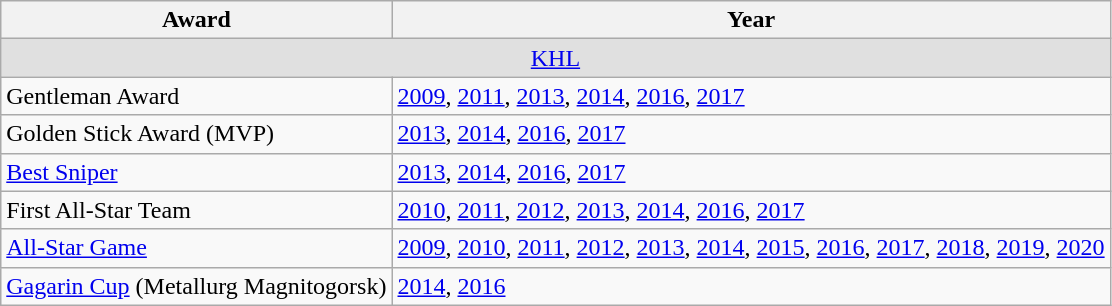<table class="wikitable">
<tr>
<th>Award</th>
<th>Year</th>
</tr>
<tr ALIGN="center" bgcolor="#e0e0e0">
<td colspan="2"><a href='#'>KHL</a></td>
</tr>
<tr>
<td>Gentleman Award</td>
<td><a href='#'>2009</a>, <a href='#'>2011</a>, <a href='#'>2013</a>, <a href='#'>2014</a>, <a href='#'>2016</a>, <a href='#'>2017</a></td>
</tr>
<tr>
<td>Golden Stick Award (MVP)</td>
<td><a href='#'>2013</a>, <a href='#'>2014</a>, <a href='#'>2016</a>, <a href='#'>2017</a></td>
</tr>
<tr>
<td><a href='#'>Best Sniper</a></td>
<td><a href='#'>2013</a>, <a href='#'>2014</a>, <a href='#'>2016</a>, <a href='#'>2017</a></td>
</tr>
<tr>
<td>First All-Star Team</td>
<td><a href='#'>2010</a>, <a href='#'>2011</a>, <a href='#'>2012</a>, <a href='#'>2013</a>, <a href='#'>2014</a>, <a href='#'>2016</a>, <a href='#'>2017</a></td>
</tr>
<tr>
<td><a href='#'>All-Star Game</a></td>
<td><a href='#'>2009</a>, <a href='#'>2010</a>, <a href='#'>2011</a>, <a href='#'>2012</a>, <a href='#'>2013</a>, <a href='#'>2014</a>, <a href='#'>2015</a>, <a href='#'>2016</a>, <a href='#'>2017</a>, <a href='#'>2018</a>, <a href='#'>2019</a>, <a href='#'>2020</a></td>
</tr>
<tr>
<td><a href='#'>Gagarin Cup</a> (Metallurg Magnitogorsk)</td>
<td><a href='#'>2014</a>, <a href='#'>2016</a></td>
</tr>
</table>
